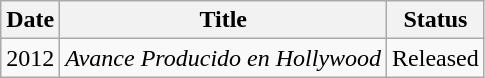<table class="wikitable">
<tr>
<th>Date</th>
<th>Title</th>
<th>Status</th>
</tr>
<tr>
<td>2012</td>
<td><em>Avance Producido en Hollywood</em></td>
<td>Released</td>
</tr>
</table>
